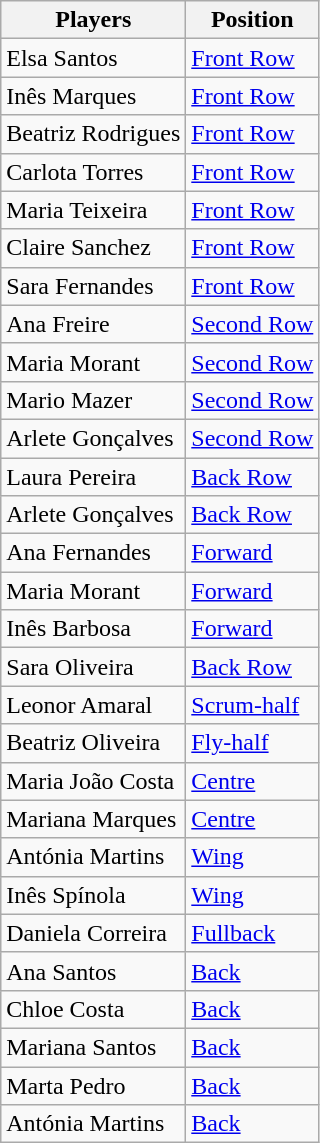<table class="wikitable">
<tr>
<th>Players</th>
<th>Position</th>
</tr>
<tr>
<td>Elsa Santos</td>
<td><a href='#'>Front Row</a></td>
</tr>
<tr>
<td>Inês Marques</td>
<td><a href='#'>Front Row</a></td>
</tr>
<tr>
<td>Beatriz Rodrigues</td>
<td><a href='#'>Front Row</a></td>
</tr>
<tr>
<td>Carlota Torres</td>
<td><a href='#'>Front Row</a></td>
</tr>
<tr>
<td>Maria Teixeira</td>
<td><a href='#'>Front Row</a></td>
</tr>
<tr>
<td>Claire Sanchez</td>
<td><a href='#'>Front Row</a></td>
</tr>
<tr>
<td>Sara Fernandes</td>
<td><a href='#'>Front Row</a></td>
</tr>
<tr>
<td>Ana Freire</td>
<td><a href='#'>Second Row</a></td>
</tr>
<tr>
<td>Maria Morant</td>
<td><a href='#'>Second Row</a></td>
</tr>
<tr>
<td>Mario Mazer</td>
<td><a href='#'>Second Row</a></td>
</tr>
<tr>
<td>Arlete Gonçalves</td>
<td><a href='#'>Second Row</a></td>
</tr>
<tr>
<td>Laura Pereira</td>
<td><a href='#'>Back Row</a></td>
</tr>
<tr>
<td>Arlete Gonçalves</td>
<td><a href='#'>Back Row</a></td>
</tr>
<tr>
<td>Ana Fernandes</td>
<td><a href='#'>Forward</a></td>
</tr>
<tr>
<td>Maria Morant</td>
<td><a href='#'>Forward</a></td>
</tr>
<tr>
<td>Inês Barbosa</td>
<td><a href='#'>Forward</a></td>
</tr>
<tr>
<td>Sara Oliveira</td>
<td><a href='#'>Back Row</a></td>
</tr>
<tr>
<td>Leonor Amaral</td>
<td><a href='#'>Scrum-half</a></td>
</tr>
<tr>
<td>Beatriz Oliveira</td>
<td><a href='#'>Fly-half</a></td>
</tr>
<tr>
<td>Maria João Costa</td>
<td><a href='#'>Centre</a></td>
</tr>
<tr>
<td>Mariana Marques</td>
<td><a href='#'>Centre</a></td>
</tr>
<tr>
<td>Antónia Martins</td>
<td><a href='#'>Wing</a></td>
</tr>
<tr>
<td>Inês Spínola</td>
<td><a href='#'>Wing</a></td>
</tr>
<tr>
<td>Daniela Correira</td>
<td><a href='#'>Fullback</a></td>
</tr>
<tr>
<td>Ana Santos</td>
<td><a href='#'>Back</a></td>
</tr>
<tr>
<td>Chloe Costa</td>
<td><a href='#'>Back</a></td>
</tr>
<tr>
<td>Mariana Santos</td>
<td><a href='#'>Back</a></td>
</tr>
<tr>
<td>Marta Pedro</td>
<td><a href='#'>Back</a></td>
</tr>
<tr>
<td>Antónia Martins</td>
<td><a href='#'>Back</a></td>
</tr>
</table>
